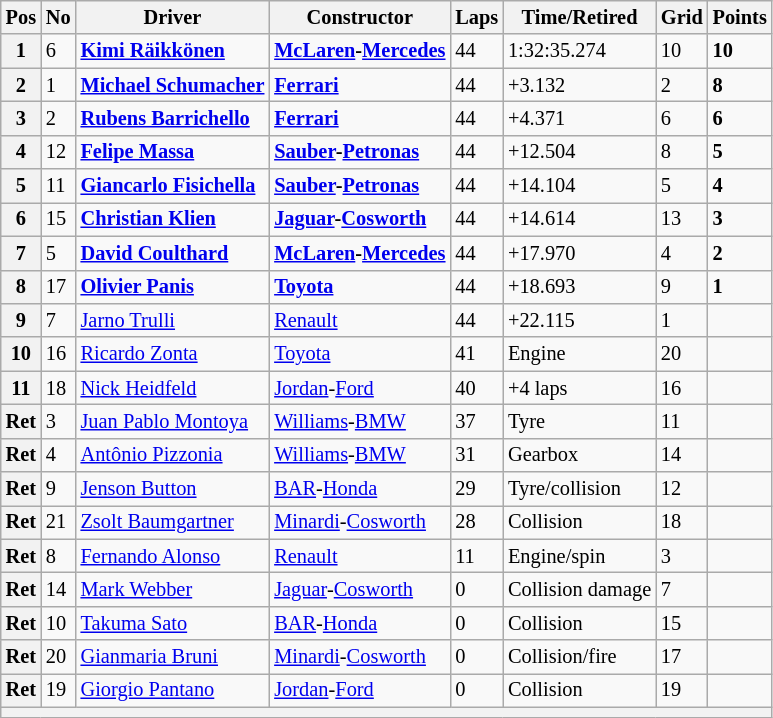<table class="wikitable" style="font-size: 85%;">
<tr>
<th>Pos</th>
<th>No</th>
<th>Driver</th>
<th>Constructor</th>
<th>Laps</th>
<th>Time/Retired</th>
<th>Grid</th>
<th>Points</th>
</tr>
<tr>
<th>1</th>
<td>6</td>
<td> <strong><a href='#'>Kimi Räikkönen</a></strong></td>
<td><strong><a href='#'>McLaren</a>-<a href='#'>Mercedes</a></strong></td>
<td>44</td>
<td>1:32:35.274</td>
<td>10</td>
<td><strong>10</strong></td>
</tr>
<tr>
<th>2</th>
<td>1</td>
<td> <strong><a href='#'>Michael Schumacher</a></strong></td>
<td><strong><a href='#'>Ferrari</a></strong></td>
<td>44</td>
<td>+3.132</td>
<td>2</td>
<td><strong>8</strong></td>
</tr>
<tr>
<th>3</th>
<td>2</td>
<td> <strong><a href='#'>Rubens Barrichello</a></strong></td>
<td><strong><a href='#'>Ferrari</a></strong></td>
<td>44</td>
<td>+4.371</td>
<td>6</td>
<td><strong>6</strong></td>
</tr>
<tr>
<th>4</th>
<td>12</td>
<td> <strong><a href='#'>Felipe Massa</a></strong></td>
<td><strong><a href='#'>Sauber</a>-<a href='#'>Petronas</a></strong></td>
<td>44</td>
<td>+12.504</td>
<td>8</td>
<td><strong>5</strong></td>
</tr>
<tr>
<th>5</th>
<td>11</td>
<td> <strong><a href='#'>Giancarlo Fisichella</a></strong></td>
<td><strong><a href='#'>Sauber</a>-<a href='#'>Petronas</a></strong></td>
<td>44</td>
<td>+14.104</td>
<td>5</td>
<td><strong>4</strong></td>
</tr>
<tr>
<th>6</th>
<td>15</td>
<td> <strong><a href='#'>Christian Klien</a></strong></td>
<td><strong><a href='#'>Jaguar</a>-<a href='#'>Cosworth</a></strong></td>
<td>44</td>
<td>+14.614</td>
<td>13</td>
<td><strong>3</strong></td>
</tr>
<tr>
<th>7</th>
<td>5</td>
<td> <strong><a href='#'>David Coulthard</a></strong></td>
<td><strong><a href='#'>McLaren</a>-<a href='#'>Mercedes</a></strong></td>
<td>44</td>
<td>+17.970</td>
<td>4</td>
<td><strong>2</strong></td>
</tr>
<tr>
<th>8</th>
<td>17</td>
<td> <strong><a href='#'>Olivier Panis</a></strong></td>
<td><strong><a href='#'>Toyota</a></strong></td>
<td>44</td>
<td>+18.693</td>
<td>9</td>
<td><strong>1</strong></td>
</tr>
<tr>
<th>9</th>
<td>7</td>
<td> <a href='#'>Jarno Trulli</a></td>
<td><a href='#'>Renault</a></td>
<td>44</td>
<td>+22.115</td>
<td>1</td>
<td> </td>
</tr>
<tr>
<th>10</th>
<td>16</td>
<td> <a href='#'>Ricardo Zonta</a></td>
<td><a href='#'>Toyota</a></td>
<td>41</td>
<td>Engine</td>
<td>20</td>
<td> </td>
</tr>
<tr>
<th>11</th>
<td>18</td>
<td> <a href='#'>Nick Heidfeld</a></td>
<td><a href='#'>Jordan</a>-<a href='#'>Ford</a></td>
<td>40</td>
<td>+4 laps</td>
<td>16</td>
<td> </td>
</tr>
<tr>
<th>Ret</th>
<td>3</td>
<td> <a href='#'>Juan Pablo Montoya</a></td>
<td><a href='#'>Williams</a>-<a href='#'>BMW</a></td>
<td>37</td>
<td>Tyre</td>
<td>11</td>
<td> </td>
</tr>
<tr>
<th>Ret</th>
<td>4</td>
<td> <a href='#'>Antônio Pizzonia</a></td>
<td><a href='#'>Williams</a>-<a href='#'>BMW</a></td>
<td>31</td>
<td>Gearbox</td>
<td>14</td>
<td> </td>
</tr>
<tr>
<th>Ret</th>
<td>9</td>
<td> <a href='#'>Jenson Button</a></td>
<td><a href='#'>BAR</a>-<a href='#'>Honda</a></td>
<td>29</td>
<td>Tyre/collision</td>
<td>12</td>
<td> </td>
</tr>
<tr>
<th>Ret</th>
<td>21</td>
<td> <a href='#'>Zsolt Baumgartner</a></td>
<td><a href='#'>Minardi</a>-<a href='#'>Cosworth</a></td>
<td>28</td>
<td>Collision</td>
<td>18</td>
<td> </td>
</tr>
<tr>
<th>Ret</th>
<td>8</td>
<td> <a href='#'>Fernando Alonso</a></td>
<td><a href='#'>Renault</a></td>
<td>11</td>
<td>Engine/spin</td>
<td>3</td>
<td> </td>
</tr>
<tr>
<th>Ret</th>
<td>14</td>
<td> <a href='#'>Mark Webber</a></td>
<td><a href='#'>Jaguar</a>-<a href='#'>Cosworth</a></td>
<td>0</td>
<td>Collision damage</td>
<td>7</td>
<td> </td>
</tr>
<tr>
<th>Ret</th>
<td>10</td>
<td> <a href='#'>Takuma Sato</a></td>
<td><a href='#'>BAR</a>-<a href='#'>Honda</a></td>
<td>0</td>
<td>Collision</td>
<td>15</td>
<td> </td>
</tr>
<tr>
<th>Ret</th>
<td>20</td>
<td> <a href='#'>Gianmaria Bruni</a></td>
<td><a href='#'>Minardi</a>-<a href='#'>Cosworth</a></td>
<td>0</td>
<td>Collision/fire</td>
<td>17</td>
<td> </td>
</tr>
<tr>
<th>Ret</th>
<td>19</td>
<td> <a href='#'>Giorgio Pantano</a></td>
<td><a href='#'>Jordan</a>-<a href='#'>Ford</a></td>
<td>0</td>
<td>Collision</td>
<td>19</td>
<td> </td>
</tr>
<tr>
<th colspan="8"></th>
</tr>
</table>
